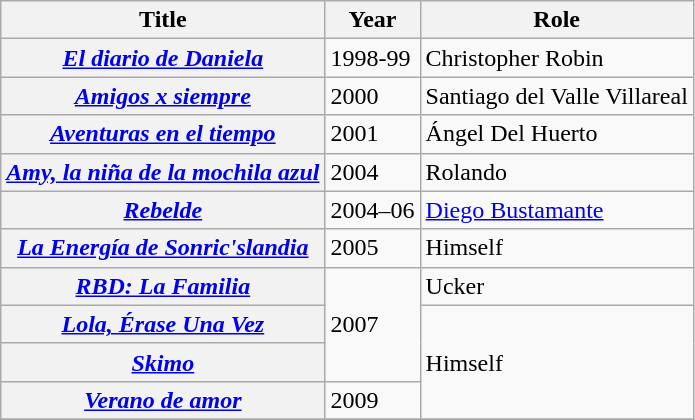<table class="wikitable plainrowheaders" style="margin-right: 0;">
<tr>
<th scope="col">Title</th>
<th scope="col">Year</th>
<th scope="col">Role</th>
</tr>
<tr>
<th scope="row"><em><a href='#'>El diario de Daniela</a></em></th>
<td>1998-99</td>
<td>Christopher Robin</td>
</tr>
<tr>
<th scope="row"><em><a href='#'>Amigos x siempre</a></em></th>
<td>2000</td>
<td>Santiago del Valle Villareal</td>
</tr>
<tr>
<th scope="row"><em><a href='#'>Aventuras en el tiempo</a></em></th>
<td>2001</td>
<td>Ángel Del Huerto</td>
</tr>
<tr>
<th scope="row"><em><a href='#'>Amy, la niña de la mochila azul</a></em></th>
<td>2004</td>
<td>Rolando</td>
</tr>
<tr>
<th scope="row"><em><a href='#'>Rebelde</a></em></th>
<td>2004–06</td>
<td><a href='#'>Diego Bustamante</a></td>
</tr>
<tr>
<th scope="row"><em><a href='#'>La Energía de Sonric'slandia</a></em></th>
<td>2005</td>
<td>Himself</td>
</tr>
<tr>
<th scope="row"><em><a href='#'>RBD: La Familia</a></em></th>
<td rowspan="3">2007</td>
<td>Ucker</td>
</tr>
<tr>
<th scope="row"><em><a href='#'>Lola, Érase Una Vez</a></em></th>
<td rowspan="3">Himself</td>
</tr>
<tr>
<th scope="row"><em><a href='#'>Skimo</a></em></th>
</tr>
<tr>
<th scope="row"><em><a href='#'>Verano de amor</a></em></th>
<td>2009</td>
</tr>
<tr>
</tr>
</table>
